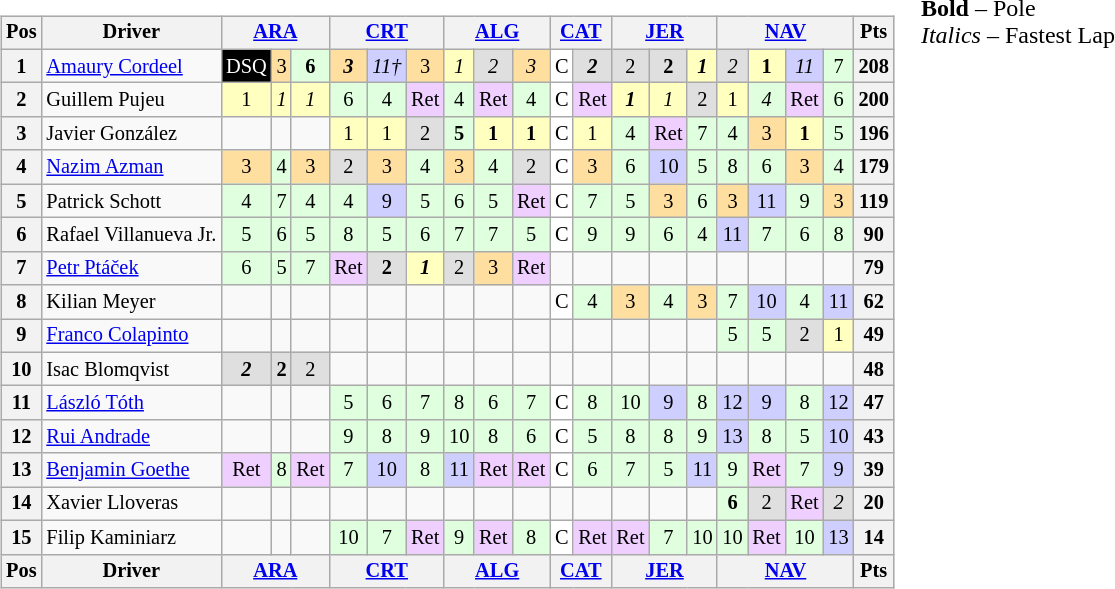<table>
<tr>
<td><br><table class="wikitable" style="font-size: 85%; text-align:center">
<tr>
<th>Pos</th>
<th>Driver</th>
<th colspan=3><a href='#'>ARA</a><br></th>
<th colspan=3><a href='#'>CRT</a><br></th>
<th colspan=3><a href='#'>ALG</a><br></th>
<th colspan=2><a href='#'>CAT</a><br></th>
<th colspan=3><a href='#'>JER</a><br></th>
<th colspan=4><a href='#'>NAV</a><br></th>
<th>Pts</th>
</tr>
<tr>
<th>1</th>
<td style="text-align:left"> <a href='#'>Amaury Cordeel</a> </td>
<td style="background-color:#000000;color:white">DSQ</td>
<td style="background:#FFDF9F">3</td>
<td style="background:#DFFFDF"><strong>6</strong></td>
<td style="background:#FFDF9F"><strong><em>3</em></strong></td>
<td style="background:#CFCFFF"><em>11†</em></td>
<td style="background:#FFDF9F">3</td>
<td style="background:#FFFFBF"><em>1</em></td>
<td style="background:#DFDFDF"><em>2</em></td>
<td style="background:#FFDF9F"><em>3</em></td>
<td style="background:#FFFFFF">C</td>
<td style="background:#DFDFDF"><strong><em>2</em></strong></td>
<td style="background:#DFDFDF">2</td>
<td style="background:#DFDFDF"><strong>2</strong></td>
<td style="background:#FFFFBF"><strong><em>1</em></strong></td>
<td style="background:#DFDFDF"><em>2</em></td>
<td style="background:#FFFFBF"><strong>1</strong></td>
<td style="background:#CFCFFF"><em>11</em></td>
<td style="background:#DFFFDF">7</td>
<th>208</th>
</tr>
<tr>
<th>2</th>
<td style="text-align:left"> Guillem Pujeu</td>
<td style="background:#FFFFBF">1</td>
<td style="background:#FFFFBF"><em>1</em></td>
<td style="background:#FFFFBF"><em>1</em></td>
<td style="background:#DFFFDF">6</td>
<td style="background:#DFFFDF">4</td>
<td style="background:#EFCFFF">Ret</td>
<td style="background:#DFFFDF">4</td>
<td style="background:#EFCFFF">Ret</td>
<td style="background:#DFFFDF">4</td>
<td style="background:#FFFFFF">C</td>
<td style="background:#EFCFFF">Ret</td>
<td style="background:#FFFFBF"><strong><em>1</em></strong></td>
<td style="background:#FFFFBF"><em>1</em></td>
<td style="background:#DFDFDF">2</td>
<td style="background:#FFFFBF">1</td>
<td style="background:#DFFFDF"><em>4</em></td>
<td style="background:#EFCFFF">Ret</td>
<td style="background:#DFFFDF">6</td>
<th>200</th>
</tr>
<tr>
<th>3</th>
<td style="text-align:left"> Javier González</td>
<td></td>
<td></td>
<td></td>
<td style="background:#FFFFBF">1</td>
<td style="background:#FFFFBF">1</td>
<td style="background:#DFDFDF">2</td>
<td style="background:#DFFFDF"><strong>5</strong></td>
<td style="background:#FFFFBF"><strong>1</strong></td>
<td style="background:#FFFFBF"><strong>1</strong></td>
<td style="background:#FFFFFF">C</td>
<td style="background:#FFFFBF">1</td>
<td style="background:#DFFFDF">4</td>
<td style="background:#EFCFFF">Ret</td>
<td style="background:#DFFFDF">7</td>
<td style="background:#DFFFDF">4</td>
<td style="background:#FFDF9F">3</td>
<td style="background:#FFFFBF"><strong>1</strong></td>
<td style="background:#DFFFDF">5</td>
<th>196</th>
</tr>
<tr>
<th>4</th>
<td style="text-align:left"> <a href='#'>Nazim Azman</a></td>
<td style="background:#FFDF9F">3</td>
<td style="background:#DFFFDF">4</td>
<td style="background:#FFDF9F">3</td>
<td style="background:#DFDFDF">2</td>
<td style="background:#FFDF9F">3</td>
<td style="background:#DFFFDF">4</td>
<td style="background:#FFDF9F">3</td>
<td style="background:#DFFFDF">4</td>
<td style="background:#DFDFDF">2</td>
<td style="background:#FFFFFF">C</td>
<td style="background:#FFDF9F">3</td>
<td style="background:#DFFFDF">6</td>
<td style="background:#CFCFFF">10</td>
<td style="background:#DFFFDF">5</td>
<td style="background:#DFFFDF">8</td>
<td style="background:#DFFFDF">6</td>
<td style="background:#FFDF9F">3</td>
<td style="background:#DFFFDF">4</td>
<th>179</th>
</tr>
<tr>
<th>5</th>
<td style="text-align:left"> Patrick Schott </td>
<td style="background:#DFFFDF">4</td>
<td style="background:#DFFFDF">7</td>
<td style="background:#DFFFDF">4</td>
<td style="background:#DFFFDF">4</td>
<td style="background:#CFCFFF">9</td>
<td style="background:#DFFFDF">5</td>
<td style="background:#DFFFDF">6</td>
<td style="background:#DFFFDF">5</td>
<td style="background:#EFCFFF">Ret</td>
<td style="background:#FFFFFF">C</td>
<td style="background:#DFFFDF">7</td>
<td style="background:#DFFFDF">5</td>
<td style="background:#FFDF9F">3</td>
<td style="background:#DFFFDF">6</td>
<td style="background:#FFDF9F">3</td>
<td style="background:#CFCFFF">11</td>
<td style="background:#DFFFDF">9</td>
<td style="background:#FFDF9F">3</td>
<th>119</th>
</tr>
<tr>
<th>6</th>
<td style="text-align:left" nowrap> Rafael Villanueva Jr. </td>
<td style="background:#DFFFDF">5</td>
<td style="background:#DFFFDF">6</td>
<td style="background:#DFFFDF">5</td>
<td style="background:#DFFFDF">8</td>
<td style="background:#DFFFDF">5</td>
<td style="background:#DFFFDF">6</td>
<td style="background:#DFFFDF">7</td>
<td style="background:#DFFFDF">7</td>
<td style="background:#DFFFDF">5</td>
<td style="background:#FFFFFF">C</td>
<td style="background:#DFFFDF">9</td>
<td style="background:#DFFFDF">9</td>
<td style="background:#DFFFDF">6</td>
<td style="background:#DFFFDF">4</td>
<td style="background:#CFCFFF">11</td>
<td style="background:#DFFFDF">7</td>
<td style="background:#DFFFDF">6</td>
<td style="background:#DFFFDF">8</td>
<th>90</th>
</tr>
<tr>
<th>7</th>
<td style="text-align:left"> <a href='#'>Petr Ptáček</a> </td>
<td style="background:#DFFFDF">6</td>
<td style="background:#DFFFDF">5</td>
<td style="background:#DFFFDF">7</td>
<td style="background:#EFCFFF">Ret</td>
<td style="background:#DFDFDF"><strong>2</strong></td>
<td style="background:#FFFFBF"><strong><em>1</em></strong></td>
<td style="background:#DFDFDF">2</td>
<td style="background:#FFDF9F">3</td>
<td style="background:#EFCFFF">Ret</td>
<td></td>
<td></td>
<td></td>
<td></td>
<td></td>
<td></td>
<td></td>
<td></td>
<td></td>
<th>79</th>
</tr>
<tr>
<th>8</th>
<td style="text-align:left"> Kilian Meyer </td>
<td></td>
<td></td>
<td></td>
<td></td>
<td></td>
<td></td>
<td></td>
<td></td>
<td></td>
<td style="background:#FFFFFF">C</td>
<td style="background:#DFFFDF">4</td>
<td style="background:#FFDF9F">3</td>
<td style="background:#DFFFDF">4</td>
<td style="background:#FFDF9F">3</td>
<td style="background:#DFFFDF">7</td>
<td style="background:#CFCFFF">10</td>
<td style="background:#DFFFDF">4</td>
<td style="background:#CFCFFF">11</td>
<th>62</th>
</tr>
<tr>
<th>9</th>
<td style="text-align:left"> <a href='#'>Franco Colapinto</a></td>
<td></td>
<td></td>
<td></td>
<td></td>
<td></td>
<td></td>
<td></td>
<td></td>
<td></td>
<td></td>
<td></td>
<td></td>
<td></td>
<td></td>
<td style="background:#DFFFDF">5</td>
<td style="background:#DFFFDF">5</td>
<td style="background:#DFDFDF">2</td>
<td style="background:#FFFFBF">1</td>
<th>49</th>
</tr>
<tr>
<th>10</th>
<td style="text-align:left"> Isac Blomqvist </td>
<td style="background:#DFDFDF"><strong><em>2</em></strong></td>
<td style="background:#DFDFDF"><strong>2</strong></td>
<td style="background:#DFDFDF">2</td>
<td></td>
<td></td>
<td></td>
<td></td>
<td></td>
<td></td>
<td></td>
<td></td>
<td></td>
<td></td>
<td></td>
<td></td>
<td></td>
<td></td>
<td></td>
<th>48</th>
</tr>
<tr>
<th>11</th>
<td style="text-align:left"> <a href='#'>László Tóth</a> </td>
<td></td>
<td></td>
<td></td>
<td style="background:#DFFFDF">5</td>
<td style="background:#DFFFDF">6</td>
<td style="background:#DFFFDF">7</td>
<td style="background:#DFFFDF">8</td>
<td style="background:#DFFFDF">6</td>
<td style="background:#DFFFDF">7</td>
<td style="background:#FFFFFF">C</td>
<td style="background:#DFFFDF">8</td>
<td style="background:#DFFFDF">10</td>
<td style="background:#CFCFFF">9</td>
<td style="background:#DFFFDF">8</td>
<td style="background:#CFCFFF">12</td>
<td style="background:#CFCFFF">9</td>
<td style="background:#DFFFDF">8</td>
<td style="background:#CFCFFF">12</td>
<th>47</th>
</tr>
<tr>
<th>12</th>
<td style="text-align:left"> <a href='#'>Rui Andrade</a> </td>
<td></td>
<td></td>
<td></td>
<td style="background:#DFFFDF">9</td>
<td style="background:#DFFFDF">8</td>
<td style="background:#DFFFDF">9</td>
<td style="background:#DFFFDF">10</td>
<td style="background:#DFFFDF">8</td>
<td style="background:#DFFFDF">6</td>
<td style="background:#FFFFFF">C</td>
<td style="background:#DFFFDF">5</td>
<td style="background:#DFFFDF">8</td>
<td style="background:#DFFFDF">8</td>
<td style="background:#DFFFDF">9</td>
<td style="background:#CFCFFF">13</td>
<td style="background:#DFFFDF">8</td>
<td style="background:#DFFFDF">5</td>
<td style="background:#CFCFFF">10</td>
<th>43</th>
</tr>
<tr>
<th>13</th>
<td style="text-align:left"> <a href='#'>Benjamin Goethe</a> </td>
<td style="background:#EFCFFF">Ret</td>
<td style="background:#DFFFDF">8</td>
<td style="background:#EFCFFF">Ret</td>
<td style="background:#DFFFDF">7</td>
<td style="background:#CFCFFF">10</td>
<td style="background:#DFFFDF">8</td>
<td style="background:#CFCFFF">11</td>
<td style="background:#EFCFFF">Ret</td>
<td style="background:#EFCFFF">Ret</td>
<td style="background:#FFFFFF">C</td>
<td style="background:#DFFFDF">6</td>
<td style="background:#DFFFDF">7</td>
<td style="background:#DFFFDF">5</td>
<td style="background:#CFCFFF">11</td>
<td style="background:#DFFFDF">9</td>
<td style="background:#EFCFFF">Ret</td>
<td style="background:#DFFFDF">7</td>
<td style="background:#CFCFFF">9</td>
<th>39</th>
</tr>
<tr>
<th>14</th>
<td style="text-align:left"> Xavier Lloveras</td>
<td></td>
<td></td>
<td></td>
<td></td>
<td></td>
<td></td>
<td></td>
<td></td>
<td></td>
<td></td>
<td></td>
<td></td>
<td></td>
<td></td>
<td style="background:#DFFFDF"><strong>6</strong></td>
<td style="background:#DFDFDF">2</td>
<td style="background:#EFCFFF">Ret</td>
<td style="background:#DFDFDF"><em>2</em></td>
<th>20</th>
</tr>
<tr>
<th>15</th>
<td style="text-align:left"> Filip Kaminiarz</td>
<td></td>
<td></td>
<td></td>
<td style="background:#DFFFDF">10</td>
<td style="background:#DFFFDF">7</td>
<td style="background:#EFCFFF">Ret</td>
<td style="background:#DFFFDF">9</td>
<td style="background:#EFCFFF">Ret</td>
<td style="background:#DFFFDF">8</td>
<td style="background:#FFFFFF">C</td>
<td style="background:#EFCFFF">Ret</td>
<td style="background:#EFCFFF">Ret</td>
<td style="background:#DFFFDF">7</td>
<td style="background:#DFFFDF">10</td>
<td style="background:#DFFFDF">10</td>
<td style="background:#EFCFFF">Ret</td>
<td style="background:#DFFFDF">10</td>
<td style="background:#CFCFFF">13</td>
<th>14</th>
</tr>
<tr>
<th>Pos</th>
<th>Driver</th>
<th colspan=3><a href='#'>ARA</a><br></th>
<th colspan=3><a href='#'>CRT</a><br></th>
<th colspan=3><a href='#'>ALG</a><br></th>
<th colspan=2><a href='#'>CAT</a><br></th>
<th colspan=3><a href='#'>JER</a><br></th>
<th colspan=4><a href='#'>NAV</a><br></th>
<th>Pts</th>
</tr>
</table>
</td>
<td style="vertical-align:top"><br>
<span><strong>Bold</strong> – Pole<br><em>Italics</em> – Fastest Lap</span></td>
</tr>
</table>
